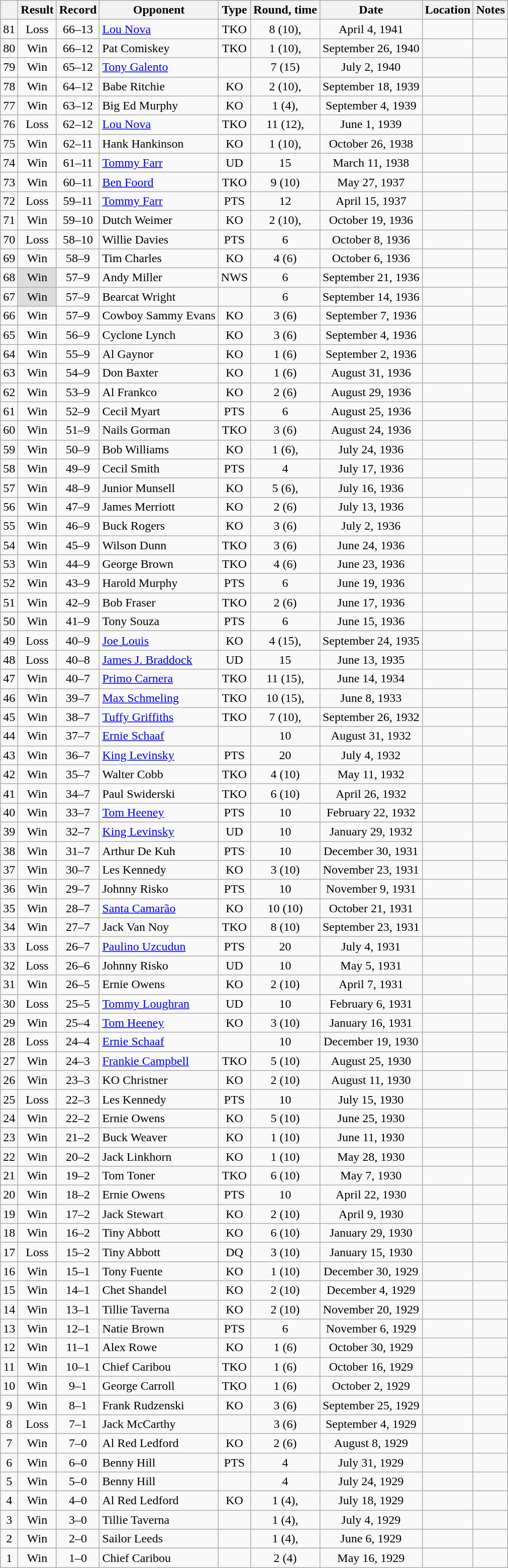<table class="wikitable mw-collapsible mw-collapsed" style="text-align:center">
<tr>
<th></th>
<th>Result</th>
<th>Record</th>
<th>Opponent</th>
<th>Type</th>
<th>Round, time</th>
<th>Date</th>
<th>Location</th>
<th>Notes</th>
</tr>
<tr>
<td>81</td>
<td>Loss</td>
<td>66–13 </td>
<td style="text-align:left;"><a href='#'>Lou Nova</a></td>
<td>TKO</td>
<td>8 (10), </td>
<td>April 4, 1941</td>
<td style="text-align:left;"></td>
<td></td>
</tr>
<tr>
<td>80</td>
<td>Win</td>
<td>66–12 </td>
<td style="text-align:left;">Pat Comiskey</td>
<td>TKO</td>
<td>1 (10), </td>
<td>September 26, 1940</td>
<td style="text-align:left;"></td>
<td></td>
</tr>
<tr>
<td>79</td>
<td>Win</td>
<td>65–12 </td>
<td style="text-align:left;"><a href='#'>Tony Galento</a></td>
<td></td>
<td>7 (15)</td>
<td>July 2, 1940</td>
<td style="text-align:left;"></td>
<td></td>
</tr>
<tr>
<td>78</td>
<td>Win</td>
<td>64–12 </td>
<td style="text-align:left;">Babe Ritchie</td>
<td>KO</td>
<td>2 (10), </td>
<td>September 18, 1939</td>
<td style="text-align:left;"></td>
<td></td>
</tr>
<tr>
<td>77</td>
<td>Win</td>
<td>63–12 </td>
<td style="text-align:left;">Big Ed Murphy</td>
<td>KO</td>
<td>1 (4), </td>
<td>September 4, 1939</td>
<td style="text-align:left;"></td>
<td></td>
</tr>
<tr>
<td>76</td>
<td>Loss</td>
<td>62–12 </td>
<td style="text-align:left;"><a href='#'>Lou Nova</a></td>
<td>TKO</td>
<td>11 (12), </td>
<td>June 1, 1939</td>
<td style="text-align:left;"></td>
<td></td>
</tr>
<tr>
<td>75</td>
<td>Win</td>
<td>62–11 </td>
<td style="text-align:left;">Hank Hankinson</td>
<td>KO</td>
<td>1 (10), </td>
<td>October 26, 1938</td>
<td style="text-align:left;"></td>
<td></td>
</tr>
<tr>
<td>74</td>
<td>Win</td>
<td>61–11 </td>
<td style="text-align:left;"><a href='#'>Tommy Farr</a></td>
<td>UD</td>
<td>15</td>
<td>March 11, 1938</td>
<td style="text-align:left;"></td>
<td></td>
</tr>
<tr>
<td>73</td>
<td>Win</td>
<td>60–11 </td>
<td style="text-align:left;"><a href='#'>Ben Foord</a></td>
<td>TKO</td>
<td>9 (10)</td>
<td>May 27, 1937</td>
<td style="text-align:left;"></td>
<td></td>
</tr>
<tr>
<td>72</td>
<td>Loss</td>
<td>59–11 </td>
<td style="text-align:left;"><a href='#'>Tommy Farr</a></td>
<td>PTS</td>
<td>12</td>
<td>April 15, 1937</td>
<td style="text-align:left;"></td>
<td></td>
</tr>
<tr>
<td>71</td>
<td>Win</td>
<td>59–10 </td>
<td style="text-align:left;">Dutch Weimer</td>
<td>KO</td>
<td>2 (10), </td>
<td>October 19, 1936</td>
<td style="text-align:left;"></td>
<td></td>
</tr>
<tr>
<td>70</td>
<td>Loss</td>
<td>58–10 </td>
<td style="text-align:left;">Willie Davies</td>
<td>PTS</td>
<td>6</td>
<td>October 8, 1936</td>
<td style="text-align:left;"></td>
<td></td>
</tr>
<tr>
<td>69</td>
<td>Win</td>
<td>58–9 </td>
<td style="text-align:left;">Tim Charles</td>
<td>KO</td>
<td>4 (6)</td>
<td>October 6, 1936</td>
<td style="text-align:left;"></td>
<td></td>
</tr>
<tr>
<td>68</td>
<td style="background:#DDD">Win</td>
<td>57–9 </td>
<td style="text-align:left;">Andy Miller</td>
<td>NWS</td>
<td>6</td>
<td>September 21, 1936</td>
<td style="text-align:left;"></td>
<td></td>
</tr>
<tr>
<td>67</td>
<td style="background:#DDD">Win</td>
<td>57–9 </td>
<td style="text-align:left;">Bearcat Wright</td>
<td></td>
<td>6</td>
<td>September 14, 1936</td>
<td style="text-align:left;"></td>
<td></td>
</tr>
<tr>
<td>66</td>
<td>Win</td>
<td>57–9</td>
<td style="text-align:left;">Cowboy Sammy Evans</td>
<td>KO</td>
<td>3 (6)</td>
<td>September 7, 1936</td>
<td style="text-align:left;"></td>
<td></td>
</tr>
<tr>
<td>65</td>
<td>Win</td>
<td>56–9</td>
<td style="text-align:left;">Cyclone Lynch</td>
<td>KO</td>
<td>3 (6)</td>
<td>September 4, 1936</td>
<td style="text-align:left;"></td>
<td></td>
</tr>
<tr>
<td>64</td>
<td>Win</td>
<td>55–9</td>
<td style="text-align:left;">Al Gaynor</td>
<td>KO</td>
<td>1 (6)</td>
<td>September 2, 1936</td>
<td style="text-align:left;"></td>
<td></td>
</tr>
<tr>
<td>63</td>
<td>Win</td>
<td>54–9</td>
<td style="text-align:left;">Don Baxter</td>
<td>KO</td>
<td>1 (6)</td>
<td>August 31, 1936</td>
<td style="text-align:left;"></td>
<td></td>
</tr>
<tr>
<td>62</td>
<td>Win</td>
<td>53–9</td>
<td style="text-align:left;">Al Frankco</td>
<td>KO</td>
<td>2 (6)</td>
<td>August 29, 1936</td>
<td style="text-align:left;"></td>
<td></td>
</tr>
<tr>
<td>61</td>
<td>Win</td>
<td>52–9</td>
<td style="text-align:left;">Cecil Myart</td>
<td>PTS</td>
<td>6</td>
<td>August 25, 1936</td>
<td style="text-align:left;"></td>
<td></td>
</tr>
<tr>
<td>60</td>
<td>Win</td>
<td>51–9</td>
<td style="text-align:left;">Nails Gorman</td>
<td>TKO</td>
<td>3 (6)</td>
<td>August 24, 1936</td>
<td style="text-align:left;"></td>
<td></td>
</tr>
<tr>
<td>59</td>
<td>Win</td>
<td>50–9</td>
<td style="text-align:left;">Bob Williams</td>
<td>KO</td>
<td>1 (6), </td>
<td>July 24, 1936</td>
<td style="text-align:left;"></td>
<td></td>
</tr>
<tr>
<td>58</td>
<td>Win</td>
<td>49–9</td>
<td style="text-align:left;">Cecil Smith</td>
<td>PTS</td>
<td>4</td>
<td>July 17, 1936</td>
<td style="text-align:left;"></td>
<td></td>
</tr>
<tr>
<td>57</td>
<td>Win</td>
<td>48–9</td>
<td style="text-align:left;">Junior Munsell</td>
<td>KO</td>
<td>5 (6), </td>
<td>July 16, 1936</td>
<td style="text-align:left;"></td>
<td></td>
</tr>
<tr>
<td>56</td>
<td>Win</td>
<td>47–9</td>
<td style="text-align:left;">James Merriott</td>
<td>KO</td>
<td>2 (6)</td>
<td>July 13, 1936</td>
<td style="text-align:left;"></td>
<td></td>
</tr>
<tr>
<td>55</td>
<td>Win</td>
<td>46–9</td>
<td style="text-align:left;">Buck Rogers</td>
<td>KO</td>
<td>3 (6)</td>
<td>July 2, 1936</td>
<td style="text-align:left;"></td>
<td></td>
</tr>
<tr>
<td>54</td>
<td>Win</td>
<td>45–9</td>
<td style="text-align:left;">Wilson Dunn</td>
<td>TKO</td>
<td>3 (6)</td>
<td>June 24, 1936</td>
<td style="text-align:left;"></td>
<td></td>
</tr>
<tr>
<td>53</td>
<td>Win</td>
<td>44–9</td>
<td style="text-align:left;">George Brown</td>
<td>TKO</td>
<td>4 (6)</td>
<td>June 23, 1936</td>
<td style="text-align:left;"></td>
<td></td>
</tr>
<tr>
<td>52</td>
<td>Win</td>
<td>43–9</td>
<td style="text-align:left;">Harold Murphy</td>
<td>PTS</td>
<td>6</td>
<td>June 19, 1936</td>
<td style="text-align:left;"></td>
<td></td>
</tr>
<tr>
<td>51</td>
<td>Win</td>
<td>42–9</td>
<td style="text-align:left;">Bob Fraser</td>
<td>TKO</td>
<td>2 (6)</td>
<td>June 17, 1936</td>
<td style="text-align:left;"></td>
<td></td>
</tr>
<tr>
<td>50</td>
<td>Win</td>
<td>41–9</td>
<td style="text-align:left;">Tony Souza</td>
<td>PTS</td>
<td>6</td>
<td>June 15, 1936</td>
<td style="text-align:left;"></td>
<td></td>
</tr>
<tr>
<td>49</td>
<td>Loss</td>
<td>40–9</td>
<td style="text-align:left;"><a href='#'>Joe Louis</a></td>
<td>KO</td>
<td>4 (15), </td>
<td>September 24, 1935</td>
<td style="text-align:left;"></td>
<td></td>
</tr>
<tr>
<td>48</td>
<td>Loss</td>
<td>40–8</td>
<td style="text-align:left;"><a href='#'>James J. Braddock</a></td>
<td>UD</td>
<td>15</td>
<td>June 13, 1935</td>
<td style="text-align:left;"></td>
<td style="text-align:left;"></td>
</tr>
<tr>
<td>47</td>
<td>Win</td>
<td>40–7</td>
<td style="text-align:left;"><a href='#'>Primo Carnera</a></td>
<td>TKO</td>
<td>11 (15), </td>
<td>June 14, 1934</td>
<td style="text-align:left;"></td>
<td style="text-align:left;"></td>
</tr>
<tr>
<td>46</td>
<td>Win</td>
<td>39–7</td>
<td style="text-align:left;"><a href='#'>Max Schmeling</a></td>
<td>TKO</td>
<td>10 (15), </td>
<td>June 8, 1933</td>
<td style="text-align:left;"></td>
<td></td>
</tr>
<tr>
<td>45</td>
<td>Win</td>
<td>38–7</td>
<td style="text-align:left;"><a href='#'>Tuffy Griffiths</a></td>
<td>TKO</td>
<td>7 (10), </td>
<td>September 26, 1932</td>
<td style="text-align:left;"></td>
<td></td>
</tr>
<tr>
<td>44</td>
<td>Win</td>
<td>37–7</td>
<td style="text-align:left;"><a href='#'>Ernie Schaaf</a></td>
<td></td>
<td>10</td>
<td>August 31, 1932</td>
<td style="text-align:left;"></td>
<td></td>
</tr>
<tr>
<td>43</td>
<td>Win</td>
<td>36–7</td>
<td style="text-align:left;"><a href='#'>King Levinsky</a></td>
<td>PTS</td>
<td>20</td>
<td>July 4, 1932</td>
<td style="text-align:left;"></td>
<td></td>
</tr>
<tr>
<td>42</td>
<td>Win</td>
<td>35–7</td>
<td style="text-align:left;">Walter Cobb</td>
<td>TKO</td>
<td>4 (10)</td>
<td>May 11, 1932</td>
<td style="text-align:left;"></td>
<td></td>
</tr>
<tr>
<td>41</td>
<td>Win</td>
<td>34–7</td>
<td style="text-align:left;">Paul Swiderski</td>
<td>TKO</td>
<td>6 (10)</td>
<td>April 26, 1932</td>
<td style="text-align:left;"></td>
<td></td>
</tr>
<tr>
<td>40</td>
<td>Win</td>
<td>33–7</td>
<td style="text-align:left;"><a href='#'>Tom Heeney</a></td>
<td>PTS</td>
<td>10</td>
<td>February 22, 1932</td>
<td style="text-align:left;"></td>
<td></td>
</tr>
<tr>
<td>39</td>
<td>Win</td>
<td>32–7</td>
<td style="text-align:left;"><a href='#'>King Levinsky</a></td>
<td>UD</td>
<td>10</td>
<td>January 29, 1932</td>
<td style="text-align:left;"></td>
<td></td>
</tr>
<tr>
<td>38</td>
<td>Win</td>
<td>31–7</td>
<td style="text-align:left;">Arthur De Kuh</td>
<td>PTS</td>
<td>10</td>
<td>December 30, 1931</td>
<td style="text-align:left;"></td>
<td></td>
</tr>
<tr>
<td>37</td>
<td>Win</td>
<td>30–7</td>
<td style="text-align:left;">Les Kennedy</td>
<td>KO</td>
<td>3 (10)</td>
<td>November 23, 1931</td>
<td style="text-align:left;"></td>
<td></td>
</tr>
<tr>
<td>36</td>
<td>Win</td>
<td>29–7</td>
<td style="text-align:left;">Johnny Risko</td>
<td>PTS</td>
<td>10</td>
<td>November 9, 1931</td>
<td style="text-align:left;"></td>
<td></td>
</tr>
<tr>
<td>35</td>
<td>Win</td>
<td>28–7</td>
<td style="text-align:left;"><a href='#'>Santa Camarão</a></td>
<td>KO</td>
<td>10 (10)</td>
<td>October 21, 1931</td>
<td style="text-align:left;"></td>
<td></td>
</tr>
<tr>
<td>34</td>
<td>Win</td>
<td>27–7</td>
<td style="text-align:left;">Jack Van Noy</td>
<td>TKO</td>
<td>8 (10)</td>
<td>September 23, 1931</td>
<td style="text-align:left;"></td>
<td></td>
</tr>
<tr>
<td>33</td>
<td>Loss</td>
<td>26–7</td>
<td style="text-align:left;"><a href='#'>Paulino Uzcudun</a></td>
<td>PTS</td>
<td>20</td>
<td>July 4, 1931</td>
<td style="text-align:left;"></td>
<td></td>
</tr>
<tr>
<td>32</td>
<td>Loss</td>
<td>26–6</td>
<td style="text-align:left;">Johnny Risko</td>
<td>UD</td>
<td>10</td>
<td>May 5, 1931</td>
<td style="text-align:left;"></td>
<td></td>
</tr>
<tr>
<td>31</td>
<td>Win</td>
<td>26–5</td>
<td style="text-align:left;">Ernie Owens</td>
<td>KO</td>
<td>2 (10)</td>
<td>April 7, 1931</td>
<td style="text-align:left;"></td>
<td></td>
</tr>
<tr>
<td>30</td>
<td>Loss</td>
<td>25–5</td>
<td style="text-align:left;"><a href='#'>Tommy Loughran</a></td>
<td>UD</td>
<td>10</td>
<td>February 6, 1931</td>
<td style="text-align:left;"></td>
<td></td>
</tr>
<tr>
<td>29</td>
<td>Win</td>
<td>25–4</td>
<td style="text-align:left;"><a href='#'>Tom Heeney</a></td>
<td>KO</td>
<td>3 (10)</td>
<td>January 16, 1931</td>
<td style="text-align:left;"></td>
<td></td>
</tr>
<tr>
<td>28</td>
<td>Loss</td>
<td>24–4</td>
<td style="text-align:left;"><a href='#'>Ernie Schaaf</a></td>
<td></td>
<td>10</td>
<td>December 19, 1930</td>
<td style="text-align:left;"></td>
<td></td>
</tr>
<tr>
<td>27</td>
<td>Win</td>
<td>24–3</td>
<td style="text-align:left;"><a href='#'>Frankie Campbell</a></td>
<td>TKO</td>
<td>5 (10)</td>
<td>August 25, 1930</td>
<td style="text-align:left;"></td>
<td style="text-align:left;"></td>
</tr>
<tr>
<td>26</td>
<td>Win</td>
<td>23–3</td>
<td style="text-align:left;">KO Christner</td>
<td>KO</td>
<td>2 (10)</td>
<td>August 11, 1930</td>
<td style="text-align:left;"></td>
<td></td>
</tr>
<tr>
<td>25</td>
<td>Loss</td>
<td>22–3</td>
<td style="text-align:left;">Les Kennedy</td>
<td>PTS</td>
<td>10</td>
<td>July 15, 1930</td>
<td style="text-align:left;"></td>
<td></td>
</tr>
<tr>
<td>24</td>
<td>Win</td>
<td>22–2</td>
<td style="text-align:left;">Ernie Owens</td>
<td>KO</td>
<td>5 (10)</td>
<td>June 25, 1930</td>
<td style="text-align:left;"></td>
<td></td>
</tr>
<tr>
<td>23</td>
<td>Win</td>
<td>21–2</td>
<td style="text-align:left;">Buck Weaver</td>
<td>KO</td>
<td>1 (10)</td>
<td>June 11, 1930</td>
<td style="text-align:left;"></td>
<td></td>
</tr>
<tr>
<td>22</td>
<td>Win</td>
<td>20–2</td>
<td style="text-align:left;">Jack Linkhorn</td>
<td>KO</td>
<td>1 (10)</td>
<td>May 28, 1930</td>
<td style="text-align:left;"></td>
<td></td>
</tr>
<tr>
<td>21</td>
<td>Win</td>
<td>19–2</td>
<td style="text-align:left;">Tom Toner</td>
<td>TKO</td>
<td>6 (10)</td>
<td>May 7, 1930</td>
<td style="text-align:left;"></td>
<td></td>
</tr>
<tr>
<td>20</td>
<td>Win</td>
<td>18–2</td>
<td style="text-align:left;">Ernie Owens</td>
<td>PTS</td>
<td>10</td>
<td>April 22, 1930</td>
<td style="text-align:left;"></td>
<td></td>
</tr>
<tr>
<td>19</td>
<td>Win</td>
<td>17–2</td>
<td style="text-align:left;">Jack Stewart</td>
<td>KO</td>
<td>2 (10)</td>
<td>April 9, 1930</td>
<td style="text-align:left;"></td>
<td></td>
</tr>
<tr>
<td>18</td>
<td>Win</td>
<td>16–2</td>
<td style="text-align:left;">Tiny Abbott</td>
<td>KO</td>
<td>6 (10)</td>
<td>January 29, 1930</td>
<td style="text-align:left;"></td>
<td></td>
</tr>
<tr>
<td>17</td>
<td>Loss</td>
<td>15–2</td>
<td style="text-align:left;">Tiny Abbott</td>
<td>DQ</td>
<td>3 (10)</td>
<td>January 15, 1930</td>
<td style="text-align:left;"></td>
<td></td>
</tr>
<tr>
<td>16</td>
<td>Win</td>
<td>15–1</td>
<td style="text-align:left;">Tony Fuente</td>
<td>KO</td>
<td>1 (10)</td>
<td>December 30, 1929</td>
<td style="text-align:left;"></td>
<td></td>
</tr>
<tr>
<td>15</td>
<td>Win</td>
<td>14–1</td>
<td style="text-align:left;">Chet Shandel</td>
<td>KO</td>
<td>2 (10)</td>
<td>December 4, 1929</td>
<td style="text-align:left;"></td>
<td></td>
</tr>
<tr>
<td>14</td>
<td>Win</td>
<td>13–1</td>
<td style="text-align:left;">Tillie Taverna</td>
<td>KO</td>
<td>2 (10)</td>
<td>November 20, 1929</td>
<td style="text-align:left;"></td>
<td></td>
</tr>
<tr>
<td>13</td>
<td>Win</td>
<td>12–1</td>
<td style="text-align:left;">Natie Brown</td>
<td>PTS</td>
<td>6</td>
<td>November 6, 1929</td>
<td style="text-align:left;"></td>
<td></td>
</tr>
<tr>
<td>12</td>
<td>Win</td>
<td>11–1</td>
<td style="text-align:left;">Alex Rowe</td>
<td>KO</td>
<td>1 (6)</td>
<td>October 30, 1929</td>
<td style="text-align:left;"></td>
<td></td>
</tr>
<tr>
<td>11</td>
<td>Win</td>
<td>10–1</td>
<td style="text-align:left;">Chief Caribou</td>
<td>TKO</td>
<td>1 (6)</td>
<td>October 16, 1929</td>
<td style="text-align:left;"></td>
<td></td>
</tr>
<tr>
<td>10</td>
<td>Win</td>
<td>9–1</td>
<td style="text-align:left;">George Carroll</td>
<td>TKO</td>
<td>1 (6)</td>
<td>October 2, 1929</td>
<td style="text-align:left;"></td>
<td></td>
</tr>
<tr>
<td>9</td>
<td>Win</td>
<td>8–1</td>
<td style="text-align:left;">Frank Rudzenski</td>
<td>KO</td>
<td>3 (6)</td>
<td>September 25, 1929</td>
<td style="text-align:left;"></td>
<td></td>
</tr>
<tr>
<td>8</td>
<td>Loss</td>
<td>7–1</td>
<td style="text-align:left;">Jack McCarthy</td>
<td></td>
<td>3 (6)</td>
<td>September 4, 1929</td>
<td style="text-align:left;"></td>
<td></td>
</tr>
<tr>
<td>7</td>
<td>Win</td>
<td>7–0</td>
<td style="text-align:left;">Al Red Ledford</td>
<td>KO</td>
<td>2 (6)</td>
<td>August 8, 1929</td>
<td style="text-align:left;"></td>
<td></td>
</tr>
<tr>
<td>6</td>
<td>Win</td>
<td>6–0</td>
<td style="text-align:left;">Benny Hill</td>
<td>PTS</td>
<td>4</td>
<td>July 31, 1929</td>
<td style="text-align:left;"></td>
<td></td>
</tr>
<tr>
<td>5</td>
<td>Win</td>
<td>5–0</td>
<td style="text-align:left;">Benny Hill</td>
<td></td>
<td>4</td>
<td>July 24, 1929</td>
<td style="text-align:left;"></td>
<td></td>
</tr>
<tr>
<td>4</td>
<td>Win</td>
<td>4–0</td>
<td style="text-align:left;">Al Red Ledford</td>
<td>KO</td>
<td>1 (4), </td>
<td>July 18, 1929</td>
<td style="text-align:left;"></td>
<td></td>
</tr>
<tr>
<td>3</td>
<td>Win</td>
<td>3–0</td>
<td style="text-align:left;">Tillie Taverna</td>
<td></td>
<td>1 (4), </td>
<td>July 4, 1929</td>
<td style="text-align:left;"></td>
<td style="text-align:left;"></td>
</tr>
<tr>
<td>2</td>
<td>Win</td>
<td>2–0</td>
<td style="text-align:left;">Sailor Leeds</td>
<td></td>
<td>1 (4), </td>
<td>June 6, 1929</td>
<td style="text-align:left;"></td>
<td></td>
</tr>
<tr>
<td>1</td>
<td>Win</td>
<td>1–0</td>
<td style="text-align:left;">Chief Caribou</td>
<td></td>
<td>2 (4)</td>
<td>May 16, 1929</td>
<td style="text-align:left;"></td>
<td style="text-align:left;"></td>
</tr>
</table>
